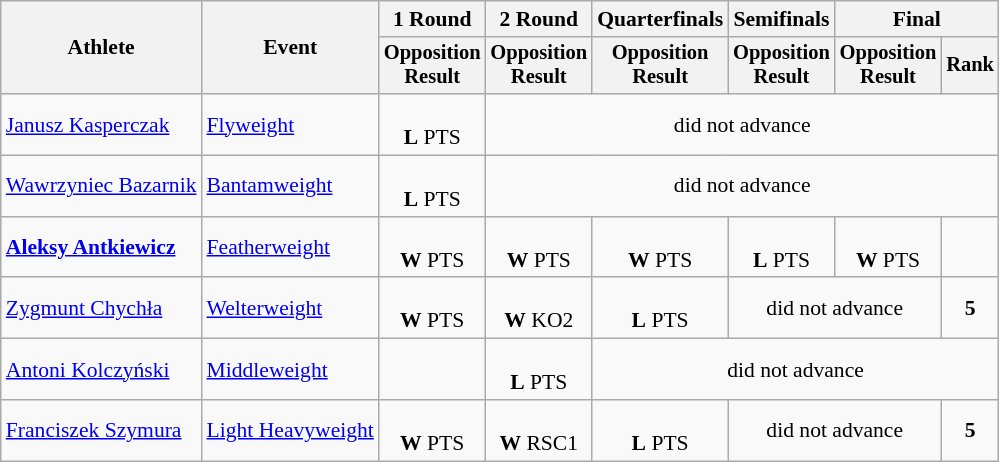<table class="wikitable" style="font-size:90%">
<tr>
<th rowspan="2">Athlete</th>
<th rowspan="2">Event</th>
<th>1 Round</th>
<th>2 Round</th>
<th>Quarterfinals</th>
<th>Semifinals</th>
<th colspan="2">Final</th>
</tr>
<tr style="font-size:95%">
<th>Opposition<br>Result</th>
<th>Opposition<br>Result</th>
<th>Opposition<br>Result</th>
<th>Opposition<br>Result</th>
<th>Opposition<br>Result</th>
<th>Rank</th>
</tr>
<tr align=center>
<td align=left><a href='#'>Janusz Kasperczak</a></td>
<td align=left><a href='#'>Flyweight</a></td>
<td><br><strong>L</strong> PTS</td>
<td colspan=5>did not advance</td>
</tr>
<tr align=center>
<td align=left><a href='#'>Wawrzyniec Bazarnik</a></td>
<td align=left><a href='#'>Bantamweight</a></td>
<td><br><strong>L</strong> PTS</td>
<td colspan=5>did not advance</td>
</tr>
<tr align=center>
<td align=left><strong><a href='#'>Aleksy Antkiewicz</a></strong></td>
<td align=left><a href='#'>Featherweight</a></td>
<td><br><strong>W</strong> PTS</td>
<td><br><strong>W</strong> PTS</td>
<td><br><strong>W</strong> PTS</td>
<td><br><strong>L</strong> PTS</td>
<td><br><strong>W</strong> PTS</td>
<td></td>
</tr>
<tr align=center>
<td align=left><a href='#'>Zygmunt Chychła</a></td>
<td align=left><a href='#'>Welterweight</a></td>
<td><br><strong>W</strong> PTS</td>
<td><br><strong>W</strong> KO2</td>
<td><br><strong>L</strong> PTS</td>
<td colspan=2>did not advance</td>
<td><strong>5</strong></td>
</tr>
<tr align=center>
<td align=left><a href='#'>Antoni Kolczyński</a></td>
<td align=left><a href='#'>Middleweight</a></td>
<td></td>
<td><br><strong>L</strong> PTS</td>
<td colspan=4>did not advance</td>
</tr>
<tr align=center>
<td align=left><a href='#'>Franciszek Szymura</a></td>
<td align=left><a href='#'>Light Heavyweight</a></td>
<td><br><strong>W</strong> PTS</td>
<td><br><strong>W</strong> RSC1</td>
<td><br><strong>L</strong> PTS</td>
<td colspan=2>did not advance</td>
<td><strong>5</strong></td>
</tr>
</table>
